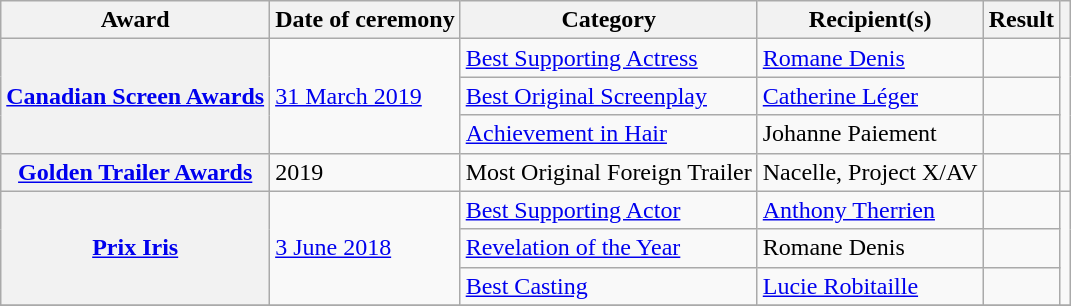<table class="wikitable plainrowheaders sortable">
<tr>
<th scope="col">Award</th>
<th scope="col">Date of ceremony</th>
<th scope="col">Category</th>
<th scope="col">Recipient(s)</th>
<th scope="col">Result</th>
<th scope="col" class="unsortable"></th>
</tr>
<tr>
<th scope="row" rowspan=3><a href='#'>Canadian Screen Awards</a></th>
<td rowspan="3"><a href='#'>31 March 2019</a></td>
<td><a href='#'>Best Supporting Actress</a></td>
<td><a href='#'>Romane Denis</a></td>
<td></td>
<td rowspan="3"></td>
</tr>
<tr>
<td><a href='#'>Best Original Screenplay</a></td>
<td><a href='#'>Catherine Léger</a></td>
<td></td>
</tr>
<tr>
<td><a href='#'>Achievement in Hair</a></td>
<td>Johanne Paiement</td>
<td></td>
</tr>
<tr>
<th scope="row"><a href='#'>Golden Trailer Awards</a></th>
<td rowspan="1">2019</td>
<td>Most Original Foreign Trailer</td>
<td>Nacelle, Project X/AV</td>
<td></td>
<td rowspan="1"></td>
</tr>
<tr>
<th scope="row" rowspan=3><a href='#'>Prix Iris</a></th>
<td rowspan="3"><a href='#'>3 June 2018</a></td>
<td><a href='#'>Best Supporting Actor</a></td>
<td><a href='#'>Anthony Therrien</a></td>
<td></td>
<td rowspan="3"></td>
</tr>
<tr>
<td><a href='#'>Revelation of the Year</a></td>
<td>Romane Denis</td>
<td></td>
</tr>
<tr>
<td><a href='#'>Best Casting</a></td>
<td><a href='#'>Lucie Robitaille</a></td>
<td></td>
</tr>
<tr>
</tr>
</table>
